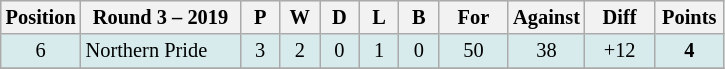<table class="wikitable" style="text-align:center; font-size:85%;">
<tr style="background: #d7ebed;">
<th width="40" abbr="Position">Position</th>
<th width="100">Round 3 – 2019</th>
<th width="20" abbr="Played">P</th>
<th width="20" abbr="Won">W</th>
<th width="20" abbr="Drawn">D</th>
<th width="20" abbr="Lost">L</th>
<th width="20" abbr="Bye">B</th>
<th width="40" abbr="Points for">For</th>
<th width="40" abbr="Points against">Against</th>
<th width="40" abbr="Points difference">Diff</th>
<th width="40" abbr="Points">Points</th>
</tr>
<tr style="background: #d7ebed;">
<td>6</td>
<td style="text-align:left;"> Northern Pride</td>
<td>3</td>
<td>2</td>
<td>0</td>
<td>1</td>
<td>0</td>
<td>50</td>
<td>38</td>
<td>+12</td>
<td><strong>4</strong></td>
</tr>
<tr>
</tr>
</table>
